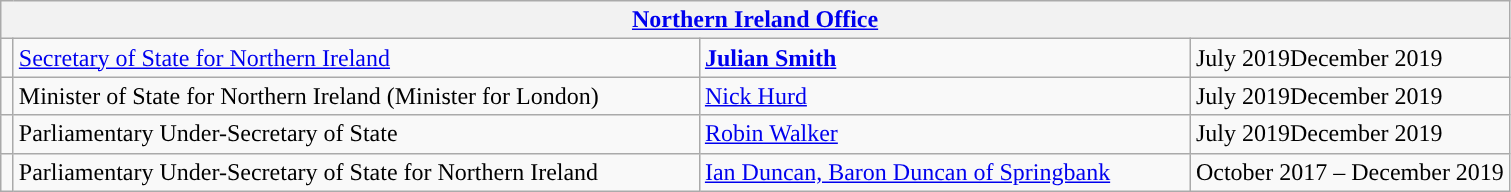<table class="wikitable">
<tr>
<th colspan="4"><a href='#'>Northern Ireland Office</a></th>
</tr>
<tr>
<td style="width: 1px; background: "></td>
<td style="width: 450px;"><a href='#'>Secretary of State for Northern Ireland</a></td>
<td style="width: 320px;"><strong><a href='#'>Julian Smith</a></strong></td>
<td>July 2019December 2019</td>
</tr>
<tr>
<td style="width: 1px; background: "></td>
<td>Minister of State for Northern Ireland (Minister for London)</td>
<td style="width: 320px;"><a href='#'>Nick Hurd</a></td>
<td>July 2019December 2019</td>
</tr>
<tr>
<td style="width: 1px; background: "></td>
<td>Parliamentary Under-Secretary of State</td>
<td><a href='#'>Robin Walker</a><br></td>
<td>July 2019December 2019</td>
</tr>
<tr>
<td style="width: 1px; background: "></td>
<td>Parliamentary Under-Secretary of State for Northern Ireland</td>
<td><a href='#'>Ian Duncan, Baron Duncan of Springbank</a> <br></td>
<td>October 2017 – December 2019</td>
</tr>
</table>
